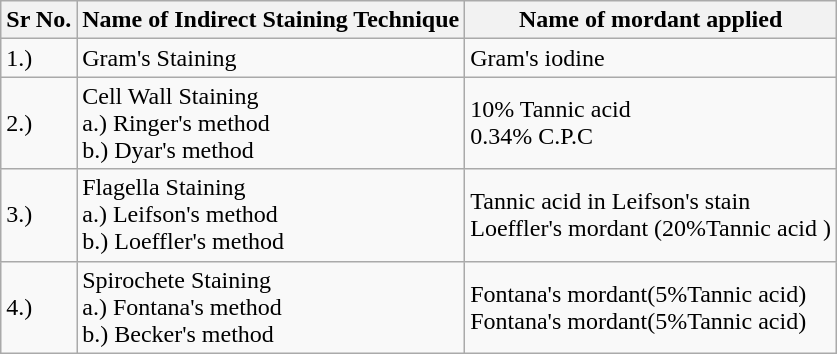<table class="wikitable">
<tr>
<th>Sr No.</th>
<th>Name of Indirect Staining Technique</th>
<th>Name of mordant applied</th>
</tr>
<tr>
<td>1.)</td>
<td>Gram's Staining</td>
<td>Gram's iodine</td>
</tr>
<tr>
<td>2.)</td>
<td>Cell Wall Staining<br>a.) Ringer's method<br>b.) Dyar's method</td>
<td>10% Tannic acid<br>0.34% C.P.C</td>
</tr>
<tr>
<td>3.)</td>
<td>Flagella Staining<br>a.) Leifson's method<br>b.) Loeffler's method</td>
<td>Tannic acid in Leifson's stain<br>Loeffler's mordant (20%Tannic acid )</td>
</tr>
<tr>
<td>4.)</td>
<td>Spirochete Staining<br>a.) Fontana's method<br>b.) Becker's method</td>
<td>Fontana's mordant(5%Tannic acid)<br>Fontana's mordant(5%Tannic acid)</td>
</tr>
</table>
